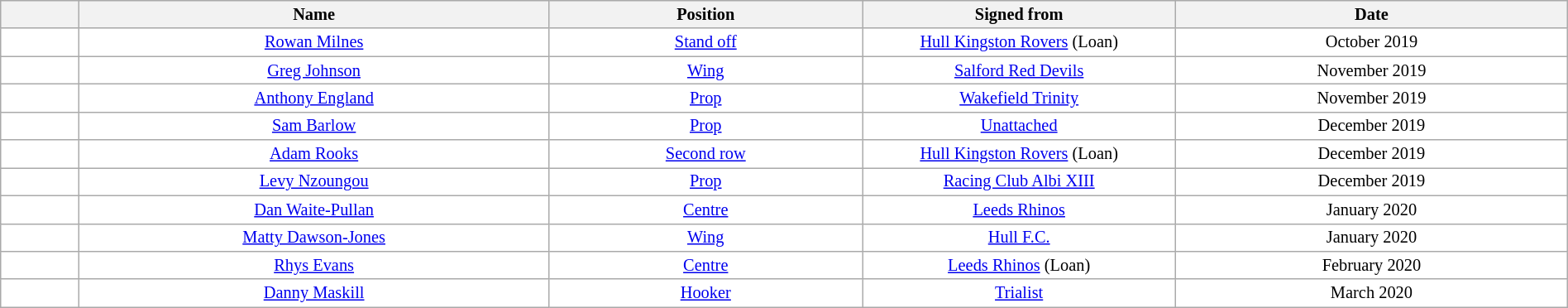<table class="wikitable sortable"  style="width:100%; font-size:85%;">
<tr style="background:#efefef;">
<th width=5%></th>
<th width=30%>Name</th>
<th !width=30%>Position</th>
<th width=20%>Signed from</th>
<th width=25%>Date</th>
</tr>
<tr style="background:#fff;">
<td align=center></td>
<td align=center><a href='#'>Rowan Milnes</a></td>
<td align=center><a href='#'>Stand off</a></td>
<td align=center><a href='#'>Hull Kingston Rovers</a> (Loan)</td>
<td align=center>October 2019</td>
</tr>
<tr style="background:#fff;">
<td align=center></td>
<td align=center><a href='#'>Greg Johnson</a></td>
<td align=center><a href='#'>Wing</a></td>
<td align=center><a href='#'>Salford Red Devils</a></td>
<td align=center>November 2019</td>
</tr>
<tr style="background:#fff;">
<td align=center></td>
<td align=center><a href='#'>Anthony England</a></td>
<td align=center><a href='#'>Prop</a></td>
<td align=center><a href='#'>Wakefield Trinity</a></td>
<td align=center>November 2019</td>
</tr>
<tr style="background:#fff;">
<td align=center></td>
<td align=center><a href='#'>Sam Barlow</a></td>
<td align=center><a href='#'>Prop</a></td>
<td align=center><a href='#'>Unattached</a></td>
<td align=center>December 2019</td>
</tr>
<tr style="background:#fff;">
<td align=center></td>
<td align=center><a href='#'>Adam Rooks</a></td>
<td align=center><a href='#'>Second row</a></td>
<td align=center><a href='#'>Hull Kingston Rovers</a> (Loan)</td>
<td align=center>December 2019</td>
</tr>
<tr style="background:#fff;">
<td align=center></td>
<td align=center><a href='#'>Levy Nzoungou</a></td>
<td align=center><a href='#'>Prop</a></td>
<td align=center><a href='#'>Racing Club Albi XIII</a></td>
<td align=center>December 2019</td>
</tr>
<tr style="background:#fff;">
<td align=center></td>
<td align=center><a href='#'>Dan Waite-Pullan</a></td>
<td align=center><a href='#'>Centre</a></td>
<td align=center><a href='#'>Leeds Rhinos</a></td>
<td align=center>January 2020</td>
</tr>
<tr style="background:#fff;">
<td align=center></td>
<td align=center><a href='#'>Matty Dawson-Jones</a></td>
<td align=center><a href='#'>Wing</a></td>
<td align=center><a href='#'>Hull F.C.</a></td>
<td align=center>January 2020</td>
</tr>
<tr style="background:#fff;">
<td align=center></td>
<td align=center><a href='#'>Rhys Evans</a></td>
<td align=center><a href='#'>Centre</a></td>
<td align=center><a href='#'>Leeds Rhinos</a> (Loan)</td>
<td align=center>February 2020</td>
</tr>
<tr style="background:#fff;">
<td align=center></td>
<td align=center><a href='#'>Danny Maskill</a></td>
<td align=center><a href='#'>Hooker</a></td>
<td align=center><a href='#'>Trialist</a></td>
<td align=center>March 2020</td>
</tr>
</table>
